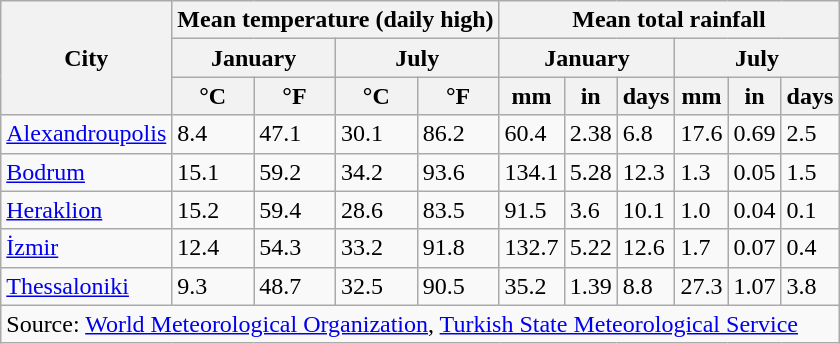<table class="wikitable">
<tr>
<th rowspan="3">City</th>
<th colspan="4">Mean temperature (daily high)</th>
<th colspan="6">Mean total rainfall</th>
</tr>
<tr>
<th colspan="2">January</th>
<th colspan="2">July</th>
<th colspan="3">January</th>
<th colspan="3">July</th>
</tr>
<tr>
<th>°C</th>
<th>°F</th>
<th>°C</th>
<th>°F</th>
<th>mm</th>
<th>in</th>
<th>days</th>
<th>mm</th>
<th>in</th>
<th>days</th>
</tr>
<tr>
<td><a href='#'>Alexandroupolis</a></td>
<td>8.4</td>
<td>47.1</td>
<td>30.1</td>
<td>86.2</td>
<td>60.4</td>
<td>2.38</td>
<td>6.8</td>
<td>17.6</td>
<td>0.69</td>
<td>2.5</td>
</tr>
<tr>
<td><a href='#'>Bodrum</a></td>
<td>15.1</td>
<td>59.2</td>
<td>34.2</td>
<td>93.6</td>
<td>134.1</td>
<td>5.28</td>
<td>12.3</td>
<td>1.3</td>
<td>0.05</td>
<td>1.5</td>
</tr>
<tr>
<td><a href='#'>Heraklion</a></td>
<td>15.2</td>
<td>59.4</td>
<td>28.6</td>
<td>83.5</td>
<td>91.5</td>
<td>3.6</td>
<td>10.1</td>
<td>1.0</td>
<td>0.04</td>
<td>0.1</td>
</tr>
<tr>
<td><a href='#'>İzmir</a></td>
<td>12.4</td>
<td>54.3</td>
<td>33.2</td>
<td>91.8</td>
<td>132.7</td>
<td>5.22</td>
<td>12.6</td>
<td>1.7</td>
<td>0.07</td>
<td>0.4</td>
</tr>
<tr>
<td><a href='#'>Thessaloniki</a></td>
<td>9.3</td>
<td>48.7</td>
<td>32.5</td>
<td>90.5</td>
<td>35.2</td>
<td>1.39</td>
<td>8.8</td>
<td>27.3</td>
<td>1.07</td>
<td>3.8</td>
</tr>
<tr>
<td colspan="11">Source: <a href='#'>World Meteorological Organization</a>, <a href='#'>Turkish State Meteorological Service</a></td>
</tr>
</table>
